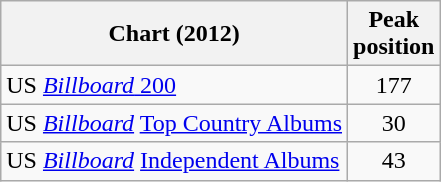<table class="wikitable sortable">
<tr>
<th>Chart (2012)</th>
<th>Peak<br>position</th>
</tr>
<tr>
<td>US <a href='#'><em>Billboard</em> 200</a></td>
<td align="center">177</td>
</tr>
<tr>
<td>US <em><a href='#'>Billboard</a></em> <a href='#'>Top Country Albums</a></td>
<td align="center">30</td>
</tr>
<tr>
<td>US <em><a href='#'>Billboard</a></em> <a href='#'>Independent Albums</a></td>
<td align="center">43</td>
</tr>
</table>
